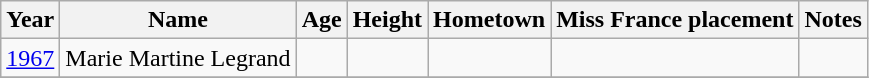<table class="wikitable sortable">
<tr>
<th>Year</th>
<th>Name</th>
<th>Age</th>
<th>Height</th>
<th>Hometown</th>
<th>Miss France placement</th>
<th>Notes</th>
</tr>
<tr>
<td><a href='#'>1967</a></td>
<td>Marie Martine Legrand</td>
<td></td>
<td></td>
<td></td>
<td></td>
<td></td>
</tr>
<tr>
</tr>
</table>
